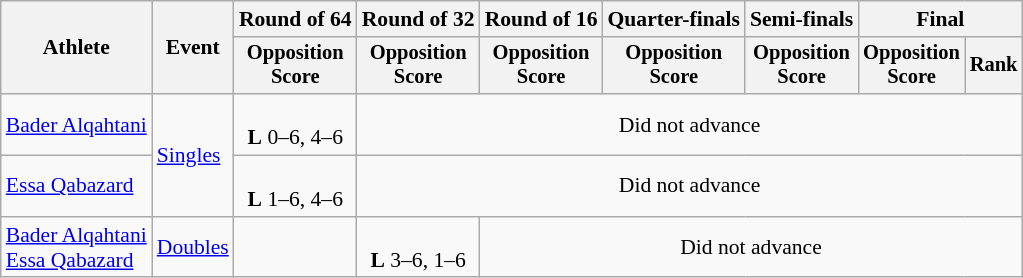<table class=wikitable style="font-size:90%; text-align:center;">
<tr>
<th rowspan="2">Athlete</th>
<th rowspan="2">Event</th>
<th>Round of 64</th>
<th>Round of 32</th>
<th>Round of 16</th>
<th>Quarter-finals</th>
<th>Semi-finals</th>
<th colspan=2>Final</th>
</tr>
<tr style="font-size:95%">
<th>Opposition<br>Score</th>
<th>Opposition<br>Score</th>
<th>Opposition<br>Score</th>
<th>Opposition<br>Score</th>
<th>Opposition<br>Score</th>
<th>Opposition<br>Score</th>
<th>Rank</th>
</tr>
<tr>
<td align=left><a href='#'>Bader Alqahtani</a></td>
<td align=left rowspan=2><a href='#'>Singles</a></td>
<td><br><strong>L</strong> 0–6, 4–6</td>
<td colspan=6>Did not advance</td>
</tr>
<tr>
<td align=left><a href='#'>Essa Qabazard</a></td>
<td><br><strong>L</strong> 1–6, 4–6</td>
<td colspan=6>Did not advance</td>
</tr>
<tr>
<td align=left><a href='#'>Bader Alqahtani</a><br><a href='#'>Essa Qabazard</a></td>
<td align=left><a href='#'>Doubles</a></td>
<td></td>
<td><br><strong>L</strong> 3–6, 1–6</td>
<td colspan=5>Did not advance</td>
</tr>
</table>
